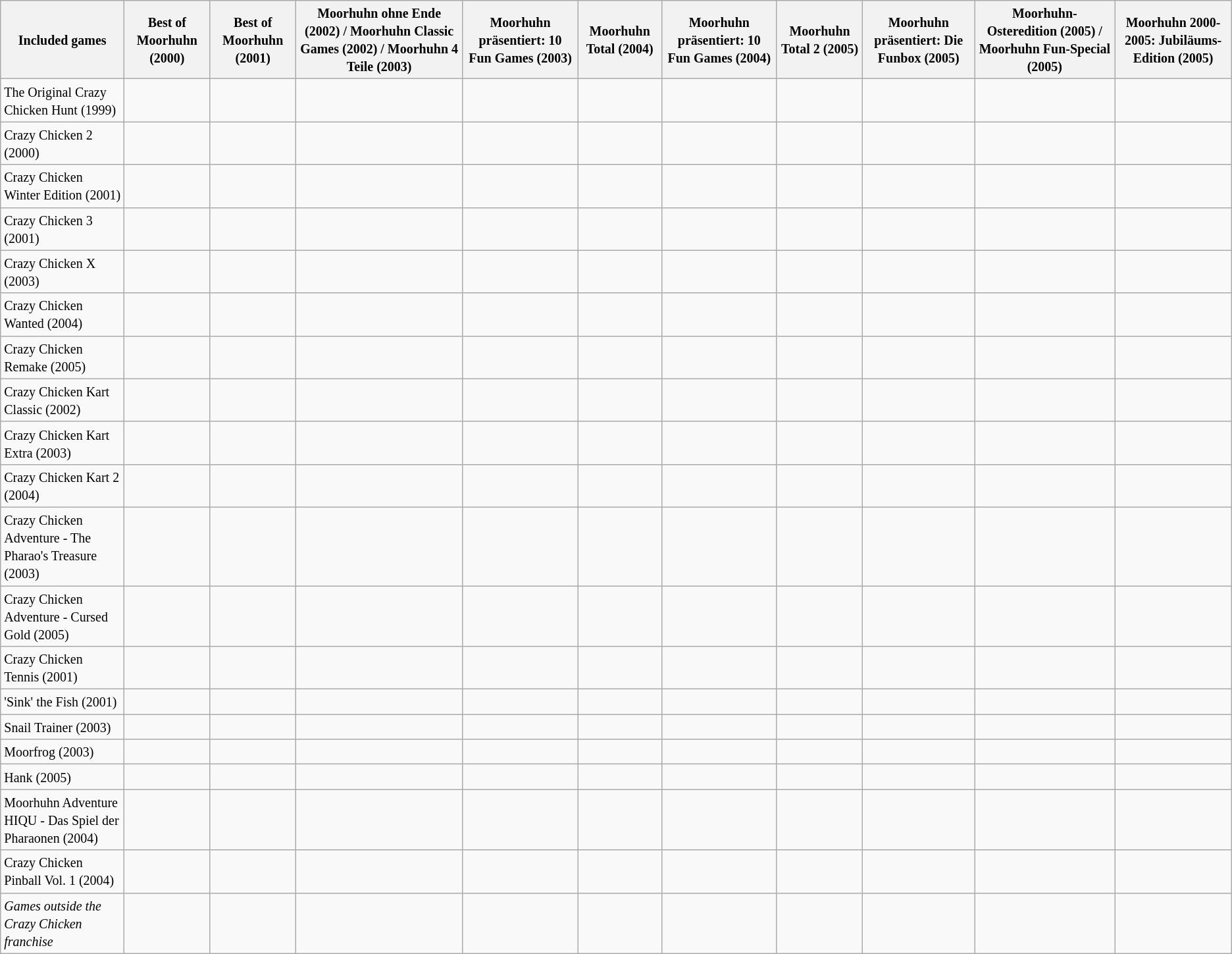<table class="wikitable sortable mw-collapsible mw-collapsed">
<tr>
<th><small>Included games</small></th>
<th><small>Best of Moorhuhn (2000)</small></th>
<th><small>Best of Moorhuhn (2001)</small></th>
<th><small>Moorhuhn ohne Ende (2002) / Moorhuhn Classic Games (2002) / Moorhuhn 4 Teile (2003)</small></th>
<th><small>Moorhuhn präsentiert: 10 Fun Games (2003)</small></th>
<th><small>Moorhuhn Total (2004)</small></th>
<th><small>Moorhuhn präsentiert: 10 Fun Games (2004)</small></th>
<th><small>Moorhuhn Total 2 (2005)</small></th>
<th><small>Moorhuhn präsentiert: Die Funbox (2005)</small></th>
<th><small>Moorhuhn-Osteredition (2005) / Moorhuhn Fun-Special (2005)</small></th>
<th><small>Moorhuhn 2000-2005: Jubiläums-Edition (2005)</small></th>
</tr>
<tr>
<td><small>The Original Crazy Chicken Hunt (1999)</small></td>
<td></td>
<td></td>
<td></td>
<td></td>
<td></td>
<td></td>
<td></td>
<td></td>
<td></td>
<td></td>
</tr>
<tr>
<td><small>Crazy Chicken 2 (2000)</small></td>
<td></td>
<td></td>
<td></td>
<td></td>
<td></td>
<td></td>
<td></td>
<td></td>
<td></td>
<td></td>
</tr>
<tr>
<td><small>Crazy Chicken Winter Edition (2001)</small></td>
<td></td>
<td></td>
<td></td>
<td></td>
<td></td>
<td></td>
<td></td>
<td></td>
<td></td>
<td></td>
</tr>
<tr>
<td><small>Crazy Chicken 3 (2001)</small></td>
<td></td>
<td></td>
<td></td>
<td></td>
<td></td>
<td></td>
<td></td>
<td></td>
<td></td>
<td></td>
</tr>
<tr>
<td><small>Crazy Chicken X (2003)</small></td>
<td></td>
<td></td>
<td></td>
<td></td>
<td></td>
<td></td>
<td></td>
<td></td>
<td></td>
<td></td>
</tr>
<tr>
<td><small>Crazy Chicken Wanted (2004)</small></td>
<td></td>
<td></td>
<td></td>
<td></td>
<td></td>
<td></td>
<td></td>
<td></td>
<td></td>
<td></td>
</tr>
<tr>
<td><small>Crazy Chicken Remake (2005)</small></td>
<td></td>
<td></td>
<td></td>
<td></td>
<td></td>
<td></td>
<td></td>
<td></td>
<td></td>
<td></td>
</tr>
<tr>
<td><small>Crazy Chicken Kart Classic (2002)</small></td>
<td></td>
<td></td>
<td></td>
<td></td>
<td></td>
<td></td>
<td></td>
<td></td>
<td></td>
<td></td>
</tr>
<tr>
<td><small>Crazy Chicken Kart Extra (2003)</small></td>
<td></td>
<td></td>
<td></td>
<td></td>
<td></td>
<td></td>
<td></td>
<td></td>
<td></td>
<td></td>
</tr>
<tr>
<td><small>Crazy Chicken Kart 2 (2004)</small></td>
<td></td>
<td></td>
<td></td>
<td></td>
<td></td>
<td></td>
<td></td>
<td></td>
<td></td>
<td></td>
</tr>
<tr>
<td><small>Crazy Chicken Adventure - The Pharao's Treasure (2003)</small></td>
<td></td>
<td></td>
<td></td>
<td></td>
<td></td>
<td></td>
<td></td>
<td></td>
<td></td>
<td></td>
</tr>
<tr>
<td><small>Crazy Chicken Adventure - Cursed Gold (2005)</small></td>
<td></td>
<td></td>
<td></td>
<td></td>
<td></td>
<td></td>
<td></td>
<td></td>
<td></td>
<td></td>
</tr>
<tr>
<td><small>Crazy Chicken Tennis (2001)</small></td>
<td></td>
<td></td>
<td></td>
<td></td>
<td></td>
<td></td>
<td></td>
<td></td>
<td></td>
<td></td>
</tr>
<tr>
<td><small>'Sink' the Fish (2001)</small></td>
<td></td>
<td></td>
<td></td>
<td></td>
<td></td>
<td></td>
<td></td>
<td></td>
<td></td>
<td></td>
</tr>
<tr>
<td><small>Snail Trainer (2003)</small></td>
<td></td>
<td></td>
<td></td>
<td></td>
<td></td>
<td></td>
<td></td>
<td></td>
<td></td>
<td></td>
</tr>
<tr>
<td><small>Moorfrog (2003)</small></td>
<td></td>
<td></td>
<td></td>
<td></td>
<td></td>
<td></td>
<td></td>
<td></td>
<td></td>
<td></td>
</tr>
<tr>
<td><small>Hank (2005)</small></td>
<td></td>
<td></td>
<td></td>
<td></td>
<td></td>
<td></td>
<td></td>
<td></td>
<td></td>
<td></td>
</tr>
<tr>
<td><small>Moorhuhn Adventure HIQU - Das Spiel der Pharaonen (2004)</small></td>
<td></td>
<td></td>
<td></td>
<td></td>
<td></td>
<td></td>
<td></td>
<td></td>
<td></td>
<td></td>
</tr>
<tr>
<td><small>Crazy Chicken Pinball Vol. 1 (2004)</small></td>
<td></td>
<td></td>
<td></td>
<td></td>
<td></td>
<td></td>
<td></td>
<td></td>
<td></td>
<td></td>
</tr>
<tr>
<td><em><small>Games outside the Crazy Chicken franchise</small></em></td>
<td></td>
<td></td>
<td></td>
<td></td>
<td></td>
<td></td>
<td></td>
<td></td>
<td></td>
<td></td>
</tr>
</table>
